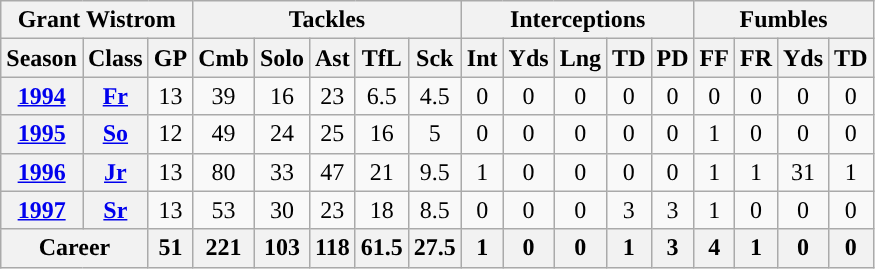<table class=wikitable style="text-align:center;">
<tr>
<th colspan="3">Grant Wistrom</th>
<th colspan="5">Tackles</th>
<th colspan="5">Interceptions</th>
<th colspan="4">Fumbles</th>
</tr>
<tr>
<th>Season</th>
<th>Class</th>
<th>GP</th>
<th>Cmb</th>
<th>Solo</th>
<th>Ast</th>
<th>TfL</th>
<th>Sck</th>
<th>Int</th>
<th>Yds</th>
<th>Lng</th>
<th>TD</th>
<th>PD</th>
<th>FF</th>
<th>FR</th>
<th>Yds</th>
<th>TD</th>
</tr>
<tr>
<th><a href='#'>1994</a></th>
<th><a href='#'>Fr</a></th>
<td>13</td>
<td>39</td>
<td>16</td>
<td>23</td>
<td>6.5</td>
<td>4.5</td>
<td>0</td>
<td>0</td>
<td>0</td>
<td>0</td>
<td>0</td>
<td>0</td>
<td>0</td>
<td>0</td>
<td>0</td>
</tr>
<tr>
<th><a href='#'>1995</a></th>
<th><a href='#'>So</a></th>
<td>12</td>
<td>49</td>
<td>24</td>
<td>25</td>
<td>16</td>
<td>5</td>
<td>0</td>
<td>0</td>
<td>0</td>
<td>0</td>
<td>0</td>
<td>1</td>
<td>0</td>
<td>0</td>
<td>0</td>
</tr>
<tr>
<th><a href='#'>1996</a></th>
<th><a href='#'>Jr</a></th>
<td>13</td>
<td>80</td>
<td>33</td>
<td>47</td>
<td>21</td>
<td>9.5</td>
<td>1</td>
<td>0</td>
<td>0</td>
<td>0</td>
<td>0</td>
<td>1</td>
<td>1</td>
<td>31</td>
<td>1</td>
</tr>
<tr>
<th><a href='#'>1997</a></th>
<th><a href='#'>Sr</a></th>
<td>13</td>
<td>53</td>
<td>30</td>
<td>23</td>
<td>18</td>
<td>8.5</td>
<td>0</td>
<td>0</td>
<td>0</td>
<td>3</td>
<td>3</td>
<td>1</td>
<td>0</td>
<td>0</td>
<td>0</td>
</tr>
<tr>
<th colspan="2">Career</th>
<th>51</th>
<th>221</th>
<th>103</th>
<th>118</th>
<th>61.5</th>
<th>27.5</th>
<th>1</th>
<th>0</th>
<th>0</th>
<th>1</th>
<th>3</th>
<th>4</th>
<th>1</th>
<th>0</th>
<th>0</th>
</tr>
</table>
